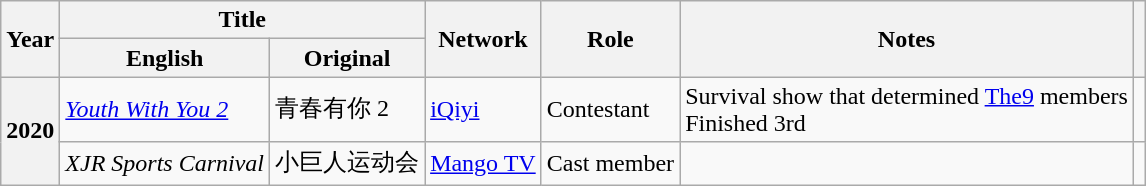<table class="wikitable sortable plainrowheaders">
<tr>
<th scope="col" rowspan="2">Year</th>
<th scope="col" colspan="2">Title</th>
<th scope="col" rowspan="2">Network</th>
<th scope="col" rowspan="2">Role</th>
<th scope="col" rowspan="2">Notes</th>
<th scope="col" rowspan="2" class="unsortable"></th>
</tr>
<tr>
<th scope="col">English</th>
<th scope="col">Original</th>
</tr>
<tr>
<th scope="row" rowspan="2">2020</th>
<td><em><a href='#'>Youth With You 2</a></em></td>
<td>青春有你 2</td>
<td rowspan="1"><a href='#'>iQiyi</a></td>
<td>Contestant</td>
<td>Survival show that determined <a href='#'>The9</a> members<br>Finished 3rd</td>
<td></td>
</tr>
<tr>
<td><em>XJR Sports Carnival</em></td>
<td>小巨人运动会</td>
<td><a href='#'>Mango TV</a></td>
<td>Cast member</td>
<td></td>
<td></td>
</tr>
</table>
